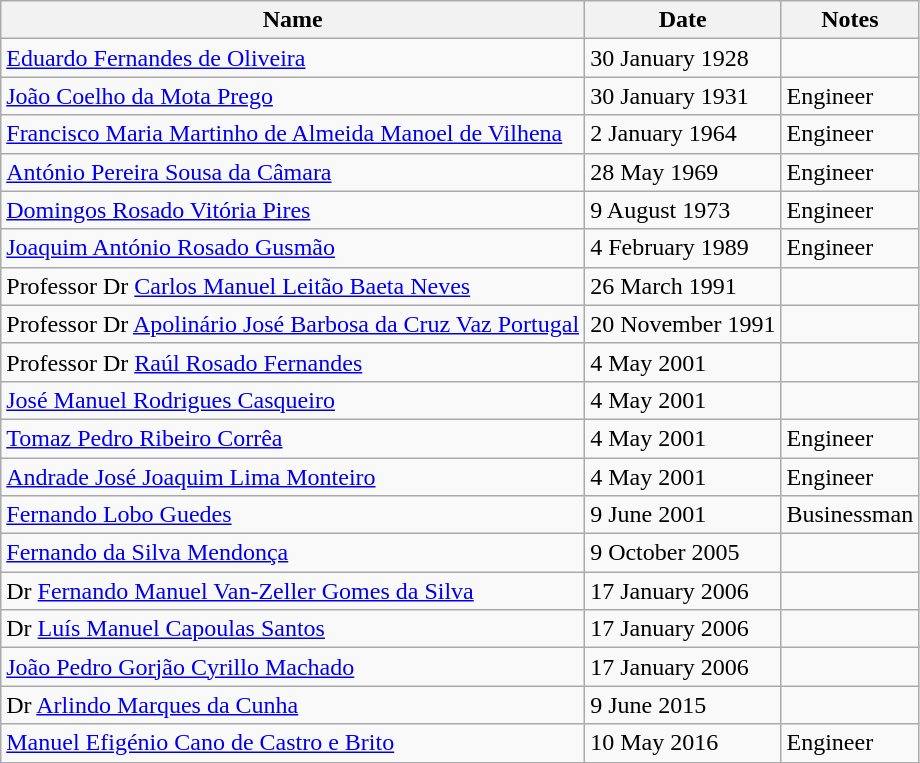<table class="wikitable">
<tr>
<th>Name</th>
<th>Date</th>
<th>Notes</th>
</tr>
<tr>
<td><a href='#'>Eduardo Fernandes de Oliveira</a></td>
<td>30 January 1928</td>
<td></td>
</tr>
<tr>
<td><a href='#'>João Coelho da Mota Prego</a></td>
<td>30 January 1931</td>
<td>Engineer</td>
</tr>
<tr>
<td><a href='#'>Francisco Maria Martinho de Almeida Manoel de Vilhena</a></td>
<td>2 January 1964</td>
<td>Engineer</td>
</tr>
<tr>
<td><a href='#'>António Pereira Sousa da Câmara</a></td>
<td>28 May 1969</td>
<td>Engineer</td>
</tr>
<tr>
<td><a href='#'>Domingos Rosado Vitória Pires</a></td>
<td>9 August 1973</td>
<td>Engineer</td>
</tr>
<tr>
<td><a href='#'>Joaquim António Rosado Gusmão</a></td>
<td>4 February 1989</td>
<td>Engineer</td>
</tr>
<tr>
<td>Professor Dr <a href='#'>Carlos Manuel Leitão Baeta Neves</a></td>
<td>26 March 1991</td>
<td></td>
</tr>
<tr>
<td>Professor Dr <a href='#'>Apolinário José Barbosa da Cruz Vaz Portugal</a></td>
<td>20 November 1991</td>
<td></td>
</tr>
<tr>
<td>Professor Dr <a href='#'>Raúl Rosado Fernandes</a></td>
<td>4 May 2001</td>
<td></td>
</tr>
<tr>
<td><a href='#'>José Manuel Rodrigues Casqueiro</a></td>
<td>4 May 2001</td>
<td></td>
</tr>
<tr>
<td><a href='#'>Tomaz Pedro Ribeiro Corrêa</a></td>
<td>4 May 2001</td>
<td>Engineer</td>
</tr>
<tr>
<td><a href='#'>Andrade José Joaquim Lima Monteiro</a></td>
<td>4 May 2001</td>
<td>Engineer</td>
</tr>
<tr>
<td><a href='#'>Fernando Lobo Guedes</a></td>
<td>9 June 2001</td>
<td>Businessman</td>
</tr>
<tr>
<td><a href='#'>Fernando da Silva Mendonça</a></td>
<td>9 October 2005</td>
<td></td>
</tr>
<tr>
<td>Dr <a href='#'>Fernando Manuel Van-Zeller Gomes da Silva</a></td>
<td>17 January 2006</td>
<td></td>
</tr>
<tr>
<td>Dr <a href='#'>Luís Manuel Capoulas Santos</a></td>
<td>17 January 2006</td>
<td></td>
</tr>
<tr>
<td><a href='#'>João Pedro Gorjão Cyrillo Machado</a></td>
<td>17 January 2006</td>
<td></td>
</tr>
<tr>
<td>Dr <a href='#'>Arlindo Marques da Cunha</a></td>
<td>9 June 2015</td>
<td></td>
</tr>
<tr>
<td><a href='#'>Manuel Efigénio Cano de Castro e Brito</a></td>
<td>10 May 2016</td>
<td>Engineer</td>
</tr>
</table>
